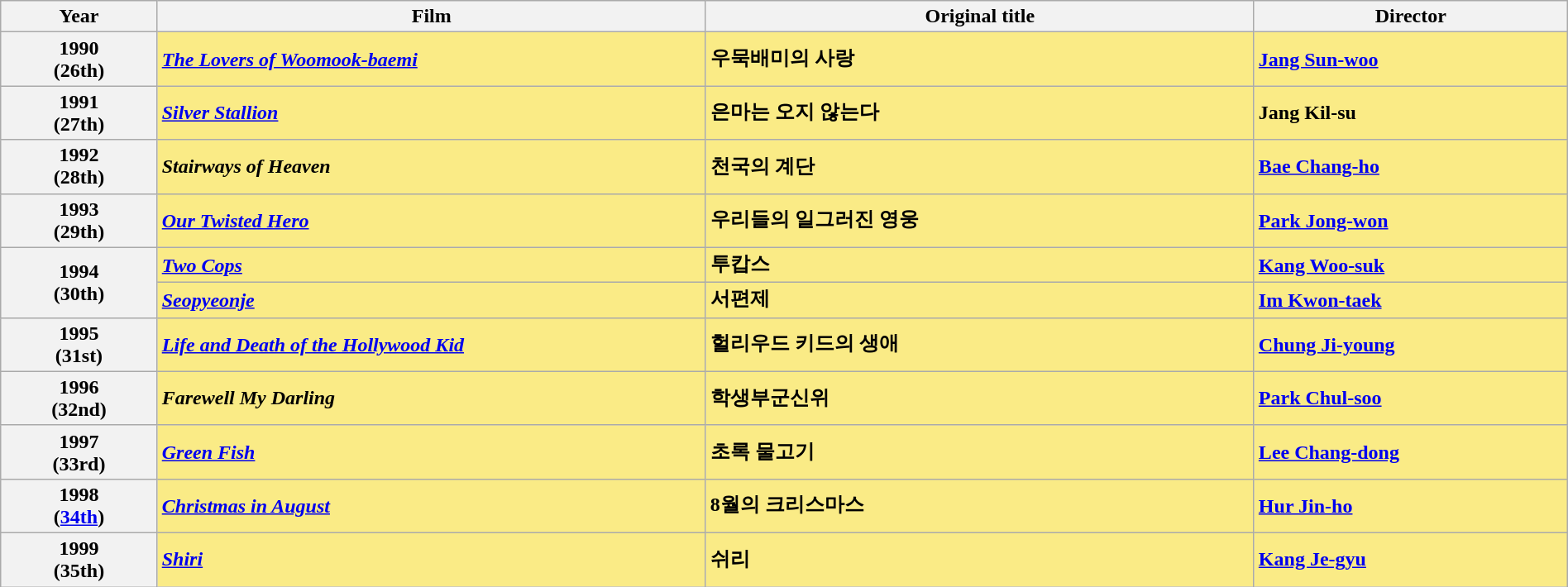<table class="wikitable" width="100%">
<tr>
<th style="width:10%;">Year</th>
<th style="width:35%;">Film</th>
<th style="width:35%;">Original title</th>
<th style="width:20%;">Director</th>
</tr>
<tr>
<th>1990<br>(26th)</th>
<td style="background:#FAEB86;"><strong><em><a href='#'>The Lovers of Woomook-baemi</a> </em></strong></td>
<td style="background:#FAEB86;"><strong>우묵배미의 사랑</strong></td>
<td style="background:#FAEB86;"><strong><a href='#'>Jang Sun-woo</a></strong></td>
</tr>
<tr>
<th>1991<br>(27th)</th>
<td style="background:#FAEB86;"><strong><em><a href='#'>Silver Stallion</a> </em></strong></td>
<td style="background:#FAEB86;"><strong>은마는 오지 않는다</strong></td>
<td style="background:#FAEB86;"><strong>Jang Kil-su</strong></td>
</tr>
<tr>
<th>1992<br>(28th)</th>
<td style="background:#FAEB86;"><strong><em>Stairways of Heaven </em></strong></td>
<td style="background:#FAEB86;"><strong>천국의 계단</strong></td>
<td style="background:#FAEB86;"><strong><a href='#'>Bae Chang-ho</a></strong></td>
</tr>
<tr>
<th>1993<br>(29th)</th>
<td style="background:#FAEB86;"><strong><em><a href='#'>Our Twisted Hero</a> </em></strong></td>
<td style="background:#FAEB86;"><strong>우리들의 일그러진 영웅</strong></td>
<td style="background:#FAEB86;"><strong><a href='#'>Park Jong-won</a></strong></td>
</tr>
<tr>
<th rowspan="2">1994<br>(30th)</th>
<td style="background:#FAEB86;"><strong><em><a href='#'>Two Cops</a> </em></strong></td>
<td style="background:#FAEB86;"><strong>투캅스</strong></td>
<td style="background:#FAEB86;"><strong><a href='#'>Kang Woo-suk</a></strong></td>
</tr>
<tr>
<td style="background:#FAEB86;"><strong><em><a href='#'>Seopyeonje</a> </em></strong></td>
<td style="background:#FAEB86;"><strong>서편제</strong></td>
<td style="background:#FAEB86;"><strong><a href='#'>Im Kwon-taek</a></strong></td>
</tr>
<tr>
<th>1995<br>(31st)</th>
<td style="background:#FAEB86;"><strong><em><a href='#'>Life and Death of the Hollywood Kid</a> </em></strong></td>
<td style="background:#FAEB86;"><strong>헐리우드 키드의 생애</strong></td>
<td style="background:#FAEB86;"><strong><a href='#'>Chung Ji-young</a></strong></td>
</tr>
<tr>
<th>1996<br>(32nd)</th>
<td style="background:#FAEB86;"><strong><em>Farewell My Darling </em></strong></td>
<td style="background:#FAEB86;"><strong>학생부군신위</strong></td>
<td style="background:#FAEB86;"><strong><a href='#'>Park Chul-soo</a></strong></td>
</tr>
<tr>
<th>1997<br>(33rd)</th>
<td style="background:#FAEB86;"><strong><em><a href='#'>Green Fish</a> </em></strong></td>
<td style="background:#FAEB86;"><strong>초록 물고기</strong></td>
<td style="background:#FAEB86;"><strong><a href='#'>Lee Chang-dong</a></strong></td>
</tr>
<tr>
<th>1998<br>(<a href='#'>34th</a>)</th>
<td style="background:#FAEB86;"><strong><em><a href='#'>Christmas in August</a> </em></strong></td>
<td style="background:#FAEB86;"><strong>8월의 크리스마스</strong></td>
<td style="background:#FAEB86;"><strong><a href='#'>Hur Jin-ho</a></strong></td>
</tr>
<tr>
<th>1999<br>(35th)</th>
<td style="background:#FAEB86;"><strong><em><a href='#'>Shiri</a> </em></strong></td>
<td style="background:#FAEB86;"><strong>쉬리</strong></td>
<td style="background:#FAEB86;"><strong><a href='#'>Kang Je-gyu</a></strong></td>
</tr>
</table>
